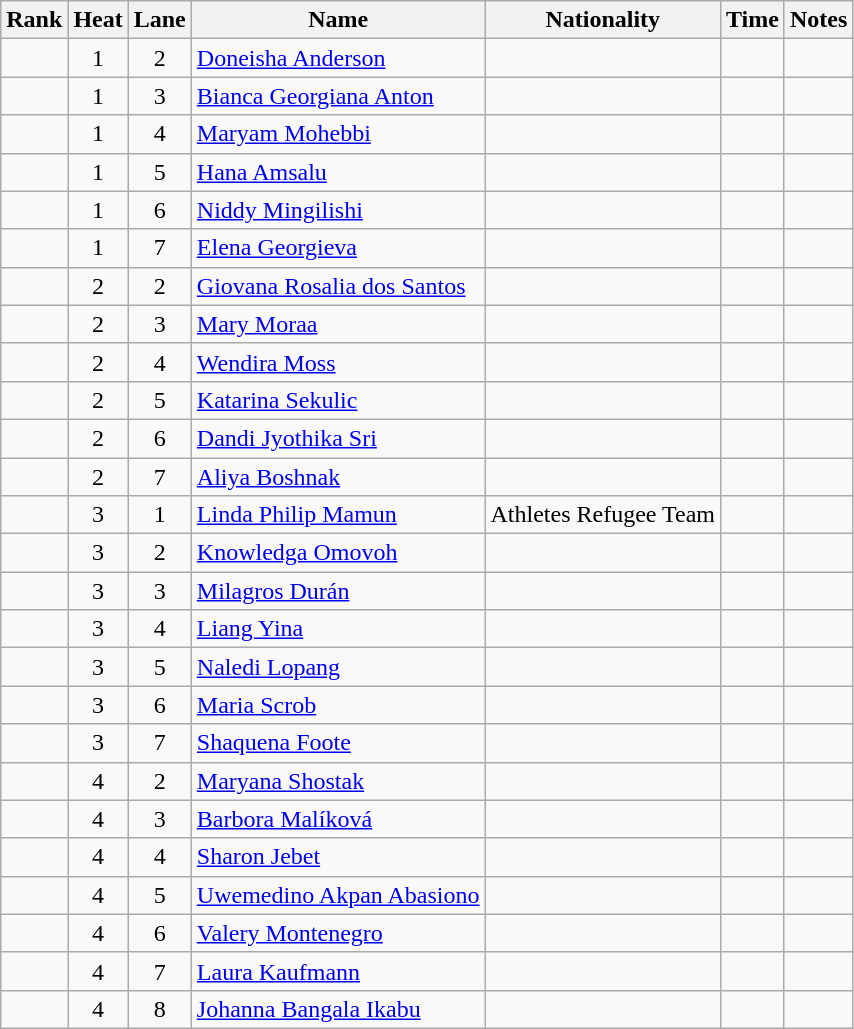<table class="wikitable sortable" style="text-align:center">
<tr>
<th>Rank</th>
<th>Heat</th>
<th>Lane</th>
<th>Name</th>
<th>Nationality</th>
<th>Time</th>
<th>Notes</th>
</tr>
<tr>
<td></td>
<td>1</td>
<td>2</td>
<td align=left><a href='#'>Doneisha Anderson</a></td>
<td align=left></td>
<td></td>
<td></td>
</tr>
<tr>
<td></td>
<td>1</td>
<td>3</td>
<td align=left><a href='#'>Bianca Georgiana Anton</a></td>
<td align=left></td>
<td></td>
<td></td>
</tr>
<tr>
<td></td>
<td>1</td>
<td>4</td>
<td align=left><a href='#'>Maryam Mohebbi</a></td>
<td align=left></td>
<td></td>
<td></td>
</tr>
<tr>
<td></td>
<td>1</td>
<td>5</td>
<td align=left><a href='#'>Hana Amsalu</a></td>
<td align=left></td>
<td></td>
<td></td>
</tr>
<tr>
<td></td>
<td>1</td>
<td>6</td>
<td align=left><a href='#'>Niddy Mingilishi</a></td>
<td align=left></td>
<td></td>
<td></td>
</tr>
<tr>
<td></td>
<td>1</td>
<td>7</td>
<td align=left><a href='#'>Elena Georgieva</a></td>
<td align=left></td>
<td></td>
<td></td>
</tr>
<tr>
<td></td>
<td>2</td>
<td>2</td>
<td align=left><a href='#'>Giovana Rosalia dos Santos</a></td>
<td align=left></td>
<td></td>
<td></td>
</tr>
<tr>
<td></td>
<td>2</td>
<td>3</td>
<td align=left><a href='#'>Mary Moraa</a></td>
<td align=left></td>
<td></td>
<td></td>
</tr>
<tr>
<td></td>
<td>2</td>
<td>4</td>
<td align=left><a href='#'>Wendira Moss</a></td>
<td align=left></td>
<td></td>
<td></td>
</tr>
<tr>
<td></td>
<td>2</td>
<td>5</td>
<td align=left><a href='#'>Katarina Sekulic</a></td>
<td align=left></td>
<td></td>
<td></td>
</tr>
<tr>
<td></td>
<td>2</td>
<td>6</td>
<td align=left><a href='#'>Dandi Jyothika Sri</a></td>
<td align=left></td>
<td></td>
<td></td>
</tr>
<tr>
<td></td>
<td>2</td>
<td>7</td>
<td align=left><a href='#'>Aliya Boshnak</a></td>
<td align=left></td>
<td></td>
<td></td>
</tr>
<tr>
<td></td>
<td>3</td>
<td>1</td>
<td align=left><a href='#'>Linda Philip Mamun</a></td>
<td align=left>Athletes Refugee Team</td>
<td></td>
<td></td>
</tr>
<tr>
<td></td>
<td>3</td>
<td>2</td>
<td align=left><a href='#'>Knowledga Omovoh</a></td>
<td align=left></td>
<td></td>
<td></td>
</tr>
<tr>
<td></td>
<td>3</td>
<td>3</td>
<td align=left><a href='#'>Milagros Durán</a></td>
<td align=left></td>
<td></td>
<td></td>
</tr>
<tr>
<td></td>
<td>3</td>
<td>4</td>
<td align=left><a href='#'>Liang Yina</a></td>
<td align=left></td>
<td></td>
<td></td>
</tr>
<tr>
<td></td>
<td>3</td>
<td>5</td>
<td align=left><a href='#'>Naledi Lopang</a></td>
<td align=left></td>
<td></td>
<td></td>
</tr>
<tr>
<td></td>
<td>3</td>
<td>6</td>
<td align=left><a href='#'>Maria Scrob</a></td>
<td align=left></td>
<td></td>
<td></td>
</tr>
<tr>
<td></td>
<td>3</td>
<td>7</td>
<td align=left><a href='#'>Shaquena Foote</a></td>
<td align=left></td>
<td></td>
<td></td>
</tr>
<tr>
<td></td>
<td>4</td>
<td>2</td>
<td align=left><a href='#'>Maryana Shostak</a></td>
<td align=left></td>
<td></td>
<td></td>
</tr>
<tr>
<td></td>
<td>4</td>
<td>3</td>
<td align=left><a href='#'>Barbora Malíková</a></td>
<td align=left></td>
<td></td>
<td></td>
</tr>
<tr>
<td></td>
<td>4</td>
<td>4</td>
<td align=left><a href='#'>Sharon Jebet</a></td>
<td align=left></td>
<td></td>
<td></td>
</tr>
<tr>
<td></td>
<td>4</td>
<td>5</td>
<td align=left><a href='#'>Uwemedino Akpan Abasiono</a></td>
<td align=left></td>
<td></td>
<td></td>
</tr>
<tr>
<td></td>
<td>4</td>
<td>6</td>
<td align=left><a href='#'>Valery Montenegro</a></td>
<td align=left></td>
<td></td>
<td></td>
</tr>
<tr>
<td></td>
<td>4</td>
<td>7</td>
<td align=left><a href='#'>Laura Kaufmann</a></td>
<td align=left></td>
<td></td>
<td></td>
</tr>
<tr>
<td></td>
<td>4</td>
<td>8</td>
<td align=left><a href='#'>Johanna Bangala Ikabu</a></td>
<td align=left></td>
<td></td>
<td></td>
</tr>
</table>
